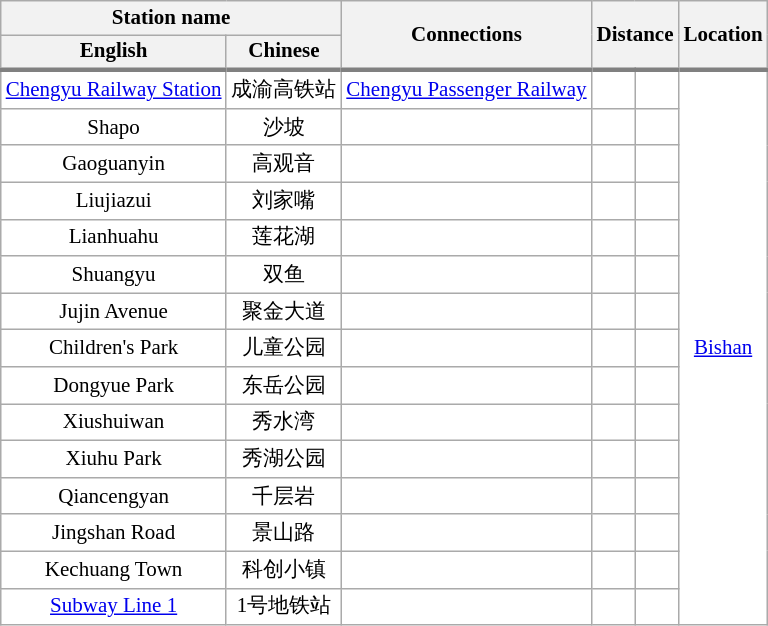<table class=wikitable style="font-size:10.5pt;text-align:center;background:transparent">
<tr>
<th colspan="2">Station name</th>
<th rowspan="2" style="border-bottom:solid 3px gray;">Connections</th>
<th colspan="2" rowspan="2" style="border-bottom:solid 3px gray;">Distance<br></th>
<th rowspan="2" style="border-bottom:solid 3px gray;">Location</th>
</tr>
<tr>
<th style="border-bottom:solid 3px gray;">English</th>
<th style="border-bottom:solid 3px gray;">Chinese</th>
</tr>
<tr>
<td><a href='#'>Chengyu Railway Station</a></td>
<td>成渝高铁站</td>
<td> <a href='#'>Chengyu Passenger Railway</a></td>
<td></td>
<td></td>
<td rowspan="15"><a href='#'>Bishan</a></td>
</tr>
<tr>
<td>Shapo</td>
<td>沙坡</td>
<td></td>
<td></td>
<td></td>
</tr>
<tr>
<td>Gaoguanyin</td>
<td>高观音</td>
<td></td>
<td></td>
<td></td>
</tr>
<tr>
<td>Liujiazui</td>
<td>刘家嘴</td>
<td></td>
<td></td>
<td></td>
</tr>
<tr>
<td>Lianhuahu</td>
<td>莲花湖</td>
<td></td>
<td></td>
<td></td>
</tr>
<tr>
<td>Shuangyu</td>
<td>双鱼</td>
<td></td>
<td></td>
<td></td>
</tr>
<tr>
<td>Jujin Avenue</td>
<td>聚金大道</td>
<td></td>
<td></td>
<td></td>
</tr>
<tr>
<td>Children's Park</td>
<td>儿童公园</td>
<td></td>
<td></td>
<td></td>
</tr>
<tr>
<td>Dongyue Park</td>
<td>东岳公园</td>
<td></td>
<td></td>
<td></td>
</tr>
<tr>
<td>Xiushuiwan</td>
<td>秀水湾</td>
<td></td>
<td></td>
<td></td>
</tr>
<tr>
<td>Xiuhu Park</td>
<td>秀湖公园</td>
<td></td>
<td></td>
<td></td>
</tr>
<tr>
<td>Qiancengyan</td>
<td>千层岩</td>
<td></td>
<td></td>
<td></td>
</tr>
<tr>
<td>Jingshan Road</td>
<td>景山路</td>
<td></td>
<td></td>
<td></td>
</tr>
<tr>
<td>Kechuang Town</td>
<td>科创小镇</td>
<td></td>
<td></td>
<td></td>
</tr>
<tr>
<td><a href='#'>Subway Line 1</a></td>
<td>1号地铁站</td>
<td>   </td>
<td></td>
<td></td>
</tr>
</table>
